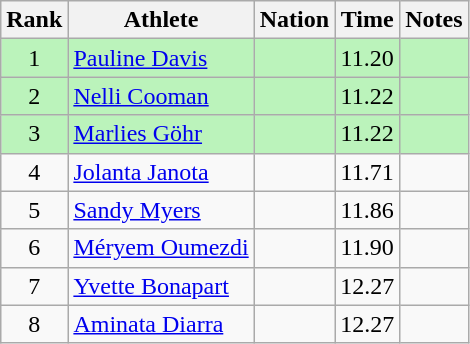<table class="wikitable sortable" style="text-align:center">
<tr>
<th>Rank</th>
<th>Athlete</th>
<th>Nation</th>
<th>Time</th>
<th>Notes</th>
</tr>
<tr style="background:#bbf3bb;">
<td>1</td>
<td align=left><a href='#'>Pauline Davis</a></td>
<td align=left></td>
<td>11.20</td>
<td></td>
</tr>
<tr style="background:#bbf3bb;">
<td>2</td>
<td align=left><a href='#'>Nelli Cooman</a></td>
<td align=left></td>
<td>11.22</td>
<td></td>
</tr>
<tr style="background:#bbf3bb;">
<td>3</td>
<td align=left><a href='#'>Marlies Göhr</a></td>
<td align=left></td>
<td>11.22</td>
<td></td>
</tr>
<tr>
<td>4</td>
<td align=left><a href='#'>Jolanta Janota</a></td>
<td align=left></td>
<td>11.71</td>
<td></td>
</tr>
<tr>
<td>5</td>
<td align=left><a href='#'>Sandy Myers</a></td>
<td align=left></td>
<td>11.86</td>
<td></td>
</tr>
<tr>
<td>6</td>
<td align=left><a href='#'>Méryem Oumezdi</a></td>
<td align=left></td>
<td>11.90</td>
<td></td>
</tr>
<tr>
<td>7</td>
<td align=left><a href='#'>Yvette Bonapart</a></td>
<td align=left></td>
<td>12.27</td>
<td></td>
</tr>
<tr>
<td>8</td>
<td align=left><a href='#'>Aminata Diarra</a></td>
<td align=left></td>
<td>12.27</td>
<td></td>
</tr>
</table>
